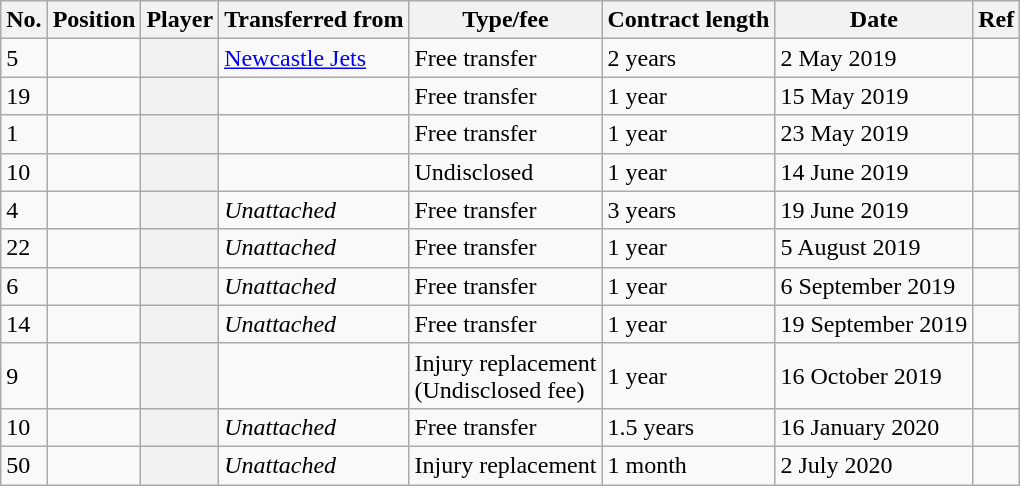<table class="wikitable plainrowheaders sortable" style="text-align:center; text-align:left">
<tr>
<th scope="col">No.</th>
<th scope="col">Position</th>
<th scope="col">Player</th>
<th scope="col">Transferred from</th>
<th scope="col">Type/fee</th>
<th scope="col">Contract length</th>
<th scope="col">Date</th>
<th scope="col" class="unsortable">Ref</th>
</tr>
<tr>
<td>5</td>
<td></td>
<th scope="row"></th>
<td><a href='#'>Newcastle Jets</a></td>
<td>Free transfer</td>
<td>2 years</td>
<td>2 May 2019</td>
<td></td>
</tr>
<tr>
<td>19</td>
<td></td>
<th scope="row"></th>
<td></td>
<td>Free transfer</td>
<td>1 year</td>
<td>15 May 2019</td>
<td></td>
</tr>
<tr>
<td>1</td>
<td></td>
<th scope="row"></th>
<td></td>
<td>Free transfer</td>
<td>1 year</td>
<td>23 May 2019</td>
<td></td>
</tr>
<tr>
<td>10</td>
<td></td>
<th scope="row"></th>
<td></td>
<td>Undisclosed</td>
<td>1 year</td>
<td>14 June 2019</td>
<td></td>
</tr>
<tr>
<td>4</td>
<td></td>
<th scope="row"></th>
<td><em>Unattached</em></td>
<td>Free transfer</td>
<td>3 years</td>
<td>19 June 2019</td>
<td></td>
</tr>
<tr>
<td>22</td>
<td></td>
<th scope="row"></th>
<td><em>Unattached</em></td>
<td>Free transfer</td>
<td>1 year</td>
<td>5 August 2019</td>
<td></td>
</tr>
<tr>
<td>6</td>
<td></td>
<th scope="row"></th>
<td><em>Unattached</em></td>
<td>Free transfer</td>
<td>1 year</td>
<td>6 September 2019</td>
<td></td>
</tr>
<tr>
<td>14</td>
<td></td>
<th scope="row"></th>
<td><em>Unattached</em></td>
<td>Free transfer</td>
<td>1 year</td>
<td>19 September 2019</td>
<td></td>
</tr>
<tr>
<td>9</td>
<td></td>
<th scope="row"></th>
<td></td>
<td>Injury replacement <br>(Undisclosed fee)</td>
<td>1 year</td>
<td>16 October 2019</td>
<td></td>
</tr>
<tr>
<td>10</td>
<td></td>
<th scope="row"></th>
<td><em>Unattached</em></td>
<td>Free transfer</td>
<td>1.5 years</td>
<td>16 January 2020</td>
<td></td>
</tr>
<tr>
<td>50</td>
<td></td>
<th scope="row"></th>
<td><em>Unattached</em></td>
<td>Injury replacement</td>
<td>1 month</td>
<td>2 July 2020</td>
<td></td>
</tr>
</table>
